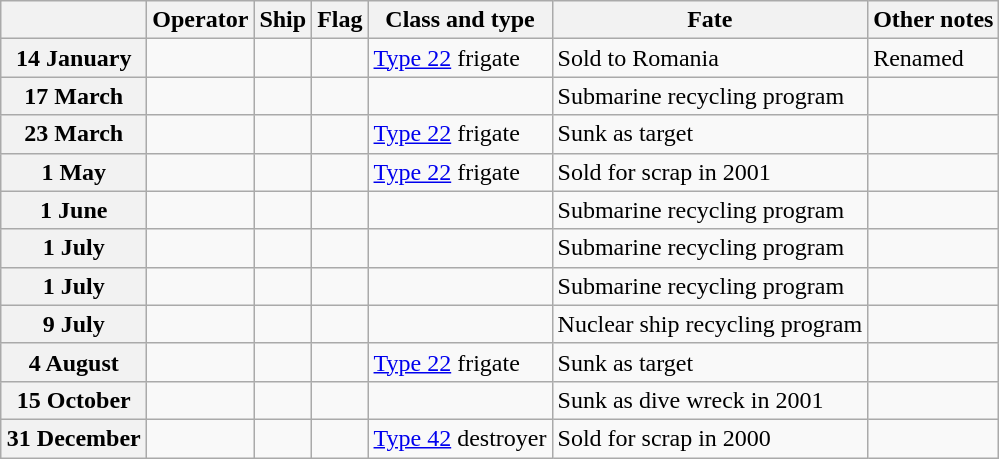<table Class="wikitable">
<tr>
<th width="90"></th>
<th>Operator</th>
<th>Ship</th>
<th>Flag</th>
<th>Class and type</th>
<th>Fate</th>
<th>Other notes</th>
</tr>
<tr ---->
<th>14 January</th>
<td></td>
<td><strong></strong></td>
<td></td>
<td><a href='#'>Type 22</a> frigate</td>
<td>Sold to Romania</td>
<td>Renamed </td>
</tr>
<tr ---->
<th>17 March</th>
<td></td>
<td><strong></strong></td>
<td></td>
<td></td>
<td>Submarine recycling program</td>
<td></td>
</tr>
<tr ---->
<th>23 March</th>
<td></td>
<td><strong></strong></td>
<td></td>
<td><a href='#'>Type 22</a> frigate</td>
<td>Sunk as target</td>
<td></td>
</tr>
<tr ---->
<th>1 May</th>
<td></td>
<td><strong></strong></td>
<td></td>
<td><a href='#'>Type 22</a> frigate</td>
<td>Sold for scrap in 2001</td>
<td></td>
</tr>
<tr ---->
<th>1 June</th>
<td></td>
<td><strong></strong></td>
<td></td>
<td></td>
<td>Submarine recycling program</td>
<td></td>
</tr>
<tr ---->
<th>1 July</th>
<td></td>
<td><strong></strong></td>
<td></td>
<td></td>
<td>Submarine recycling program</td>
<td></td>
</tr>
<tr ---->
<th>1 July</th>
<td></td>
<td><strong></strong></td>
<td></td>
<td></td>
<td>Submarine recycling program</td>
<td></td>
</tr>
<tr ---->
<th>9 July</th>
<td></td>
<td><strong></strong></td>
<td></td>
<td></td>
<td>Nuclear ship recycling program</td>
<td></td>
</tr>
<tr ---->
<th>4 August</th>
<td></td>
<td><strong></strong></td>
<td></td>
<td><a href='#'>Type 22</a> frigate</td>
<td>Sunk as target</td>
<td></td>
</tr>
<tr ---->
<th>15 October</th>
<td></td>
<td><strong></strong></td>
<td></td>
<td></td>
<td>Sunk as dive wreck in 2001</td>
<td></td>
</tr>
<tr ---->
<th>31 December</th>
<td></td>
<td><strong></strong></td>
<td></td>
<td><a href='#'>Type 42</a> destroyer</td>
<td>Sold for scrap in 2000</td>
<td></td>
</tr>
</table>
